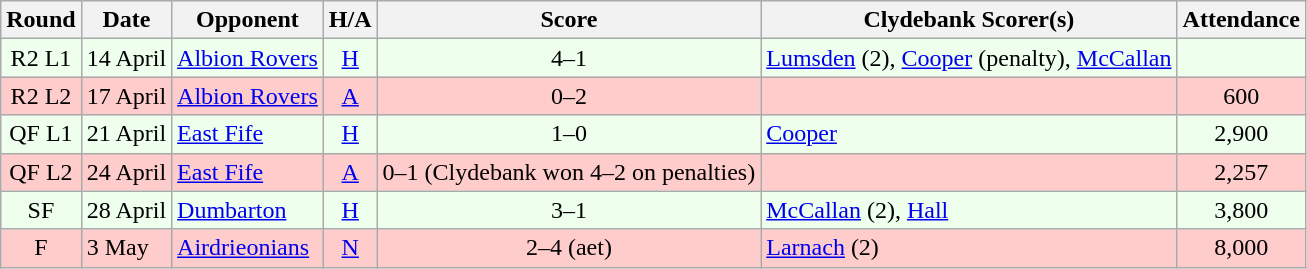<table class="wikitable" style="text-align:center">
<tr>
<th>Round</th>
<th>Date</th>
<th>Opponent</th>
<th>H/A</th>
<th>Score</th>
<th>Clydebank Scorer(s)</th>
<th>Attendance</th>
</tr>
<tr bgcolor=#EEFFEE>
<td>R2 L1</td>
<td align=left>14 April</td>
<td align=left><a href='#'>Albion Rovers</a></td>
<td><a href='#'>H</a></td>
<td>4–1</td>
<td align=left><a href='#'>Lumsden</a> (2), <a href='#'>Cooper</a> (penalty), <a href='#'>McCallan</a></td>
<td></td>
</tr>
<tr bgcolor=#FFCCCC>
<td>R2 L2</td>
<td align=left>17 April</td>
<td align=left><a href='#'>Albion Rovers</a></td>
<td><a href='#'>A</a></td>
<td>0–2</td>
<td align=left></td>
<td>600</td>
</tr>
<tr bgcolor=#EEFFEE>
<td>QF L1</td>
<td align=left>21 April</td>
<td align=left><a href='#'>East Fife</a></td>
<td><a href='#'>H</a></td>
<td>1–0</td>
<td align=left><a href='#'>Cooper</a></td>
<td>2,900</td>
</tr>
<tr bgcolor=#FFCCCC>
<td>QF L2</td>
<td align=left>24 April</td>
<td align=left><a href='#'>East Fife</a></td>
<td><a href='#'>A</a></td>
<td>0–1 (Clydebank won 4–2 on penalties)</td>
<td align=left></td>
<td>2,257</td>
</tr>
<tr bgcolor=#EEFFEE>
<td>SF</td>
<td align=left>28 April</td>
<td align=left><a href='#'>Dumbarton</a></td>
<td><a href='#'>H</a></td>
<td>3–1</td>
<td align=left><a href='#'>McCallan</a> (2), <a href='#'>Hall</a></td>
<td>3,800</td>
</tr>
<tr bgcolor=#FFCCCC>
<td>F</td>
<td align=left>3 May</td>
<td align=left><a href='#'>Airdrieonians</a></td>
<td><a href='#'>N</a></td>
<td>2–4 (aet)</td>
<td align=left><a href='#'>Larnach</a> (2)</td>
<td>8,000</td>
</tr>
</table>
